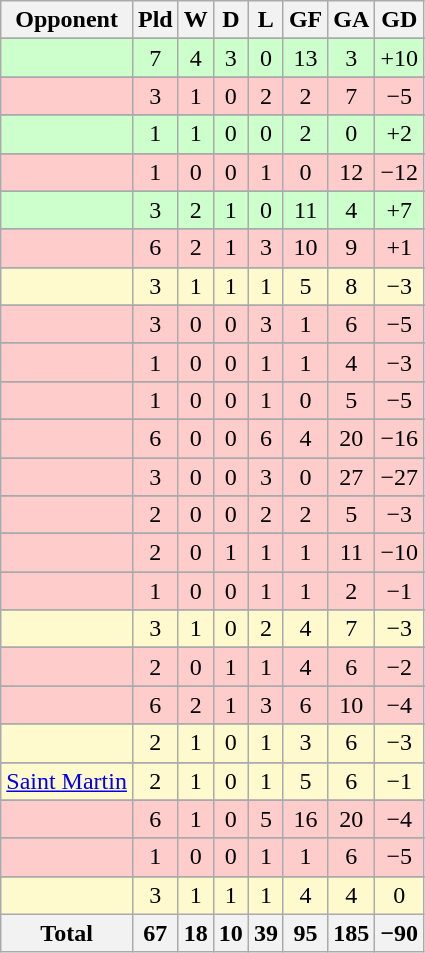<table class="wikitable" style="text-align: center">
<tr>
<th>Opponent</th>
<th>Pld</th>
<th>W</th>
<th>D</th>
<th>L</th>
<th>GF</th>
<th>GA</th>
<th>GD</th>
</tr>
<tr>
</tr>
<tr bgcolor="#CCFFCC">
<td style="text-align:left;"></td>
<td>7</td>
<td>4</td>
<td>3</td>
<td>0</td>
<td>13</td>
<td>3</td>
<td>+10</td>
</tr>
<tr>
</tr>
<tr bgcolor="#FFCCCC">
<td style="text-align:left;"></td>
<td>3</td>
<td>1</td>
<td>0</td>
<td>2</td>
<td>2</td>
<td>7</td>
<td>−5</td>
</tr>
<tr>
</tr>
<tr bgcolor="#CCFFCC">
<td style="text-align:left;"></td>
<td>1</td>
<td>1</td>
<td>0</td>
<td>0</td>
<td>2</td>
<td>0</td>
<td>+2</td>
</tr>
<tr>
</tr>
<tr bgcolor="#FFCCCC">
<td style="text-align:left;"></td>
<td>1</td>
<td>0</td>
<td>0</td>
<td>1</td>
<td>0</td>
<td>12</td>
<td>−12</td>
</tr>
<tr>
</tr>
<tr bgcolor="#CCFFCC">
<td style="text-align:left;"></td>
<td>3</td>
<td>2</td>
<td>1</td>
<td>0</td>
<td>11</td>
<td>4</td>
<td>+7</td>
</tr>
<tr>
</tr>
<tr bgcolor="#FFCCCC">
<td style="text-align:left;"></td>
<td>6</td>
<td>2</td>
<td>1</td>
<td>3</td>
<td>10</td>
<td>9</td>
<td>+1</td>
</tr>
<tr>
</tr>
<tr bgcolor="#FFFACD">
<td style="text-align:left;"></td>
<td>3</td>
<td>1</td>
<td>1</td>
<td>1</td>
<td>5</td>
<td>8</td>
<td>−3</td>
</tr>
<tr>
</tr>
<tr bgcolor="#FFCCCC">
<td style="text-align:left;"></td>
<td>3</td>
<td>0</td>
<td>0</td>
<td>3</td>
<td>1</td>
<td>6</td>
<td>−5</td>
</tr>
<tr>
</tr>
<tr bgcolor="#FFCCCC">
<td style="text-align:left;"></td>
<td>1</td>
<td>0</td>
<td>0</td>
<td>1</td>
<td>1</td>
<td>4</td>
<td>−3</td>
</tr>
<tr>
</tr>
<tr bgcolor="#FFCCCC">
<td style="text-align:left;"></td>
<td>1</td>
<td>0</td>
<td>0</td>
<td>1</td>
<td>0</td>
<td>5</td>
<td>−5</td>
</tr>
<tr>
</tr>
<tr bgcolor="#FFCCCC">
<td style="text-align:left;"></td>
<td>6</td>
<td>0</td>
<td>0</td>
<td>6</td>
<td>4</td>
<td>20</td>
<td>−16</td>
</tr>
<tr>
</tr>
<tr bgcolor="#FFCCCC">
<td style="text-align:left;"></td>
<td>3</td>
<td>0</td>
<td>0</td>
<td>3</td>
<td>0</td>
<td>27</td>
<td>−27</td>
</tr>
<tr>
</tr>
<tr bgcolor="#FFCCCC">
<td style="text-align:left;"></td>
<td>2</td>
<td>0</td>
<td>0</td>
<td>2</td>
<td>2</td>
<td>5</td>
<td>−3</td>
</tr>
<tr>
</tr>
<tr bgcolor="#FFCCCC">
<td style="text-align:left;"></td>
<td>2</td>
<td>0</td>
<td>1</td>
<td>1</td>
<td>1</td>
<td>11</td>
<td>−10</td>
</tr>
<tr>
</tr>
<tr bgcolor="#FFCCCC">
<td style="text-align:left;"></td>
<td>1</td>
<td>0</td>
<td>0</td>
<td>1</td>
<td>1</td>
<td>2</td>
<td>−1</td>
</tr>
<tr>
</tr>
<tr bgcolor="#FFFACD">
<td style="text-align:left;"></td>
<td>3</td>
<td>1</td>
<td>0</td>
<td>2</td>
<td>4</td>
<td>7</td>
<td>−3</td>
</tr>
<tr>
</tr>
<tr bgcolor="#FFCCCC">
<td style="text-align:left;"></td>
<td>2</td>
<td>0</td>
<td>1</td>
<td>1</td>
<td>4</td>
<td>6</td>
<td>−2</td>
</tr>
<tr>
</tr>
<tr bgcolor="#FFCCCC">
<td style="text-align:left;"></td>
<td>6</td>
<td>2</td>
<td>1</td>
<td>3</td>
<td>6</td>
<td>10</td>
<td>−4</td>
</tr>
<tr>
</tr>
<tr bgcolor="#FFFACD">
<td style="text-align:left;"></td>
<td>2</td>
<td>1</td>
<td>0</td>
<td>1</td>
<td>3</td>
<td>6</td>
<td>−3</td>
</tr>
<tr>
</tr>
<tr bgcolor="#FFFACD">
<td style="text-align:left;"> <a href='#'>Saint Martin</a></td>
<td>2</td>
<td>1</td>
<td>0</td>
<td>1</td>
<td>5</td>
<td>6</td>
<td>−1</td>
</tr>
<tr>
</tr>
<tr bgcolor="#FFCCCC">
<td style="text-align:left;"></td>
<td>6</td>
<td>1</td>
<td>0</td>
<td>5</td>
<td>16</td>
<td>20</td>
<td>−4</td>
</tr>
<tr>
</tr>
<tr bgcolor="#FFCCCC">
<td style="text-align:left;"></td>
<td>1</td>
<td>0</td>
<td>0</td>
<td>1</td>
<td>1</td>
<td>6</td>
<td>−5</td>
</tr>
<tr>
</tr>
<tr bgcolor="#FFFACD">
<td style="text-align:left;"></td>
<td>3</td>
<td>1</td>
<td>1</td>
<td>1</td>
<td>4</td>
<td>4</td>
<td>0</td>
</tr>
<tr class="sortbottom">
<th>Total</th>
<th>67</th>
<th>18</th>
<th>10</th>
<th>39</th>
<th>95</th>
<th>185</th>
<th>−90</th>
</tr>
</table>
